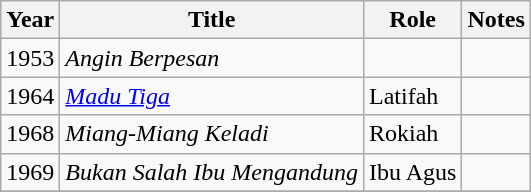<table class="wikitable">
<tr>
<th>Year</th>
<th>Title</th>
<th>Role</th>
<th>Notes</th>
</tr>
<tr>
<td>1953</td>
<td><em>Angin Berpesan</em></td>
<td></td>
<td></td>
</tr>
<tr>
<td>1964</td>
<td><em><a href='#'>Madu Tiga</a></em></td>
<td>Latifah</td>
<td></td>
</tr>
<tr>
<td>1968</td>
<td><em>Miang-Miang Keladi</em></td>
<td>Rokiah</td>
<td></td>
</tr>
<tr>
<td>1969</td>
<td><em>Bukan Salah Ibu Mengandung</em></td>
<td>Ibu Agus</td>
<td></td>
</tr>
<tr>
</tr>
</table>
